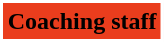<table class="wikitable">
<tr>
<th style="background:#EA3D1D; color:black; border:2px solid #fff;" scope="col" colspan="2">Coaching staff<br></th>
</tr>
</table>
